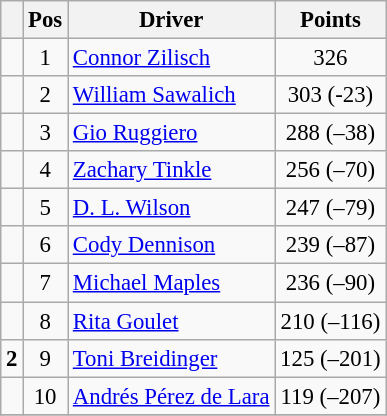<table class="wikitable" style="font-size: 95%;">
<tr>
<th></th>
<th>Pos</th>
<th>Driver</th>
<th>Points</th>
</tr>
<tr>
<td align="left"></td>
<td style="text-align:center;">1</td>
<td><a href='#'>Connor Zilisch</a></td>
<td style="text-align:center;">326</td>
</tr>
<tr>
<td align="left"></td>
<td style="text-align:center;">2</td>
<td><a href='#'>William Sawalich</a></td>
<td style="text-align:center;">303 (-23)</td>
</tr>
<tr>
<td align="left"></td>
<td style="text-align:center;">3</td>
<td><a href='#'>Gio Ruggiero</a></td>
<td style="text-align:center;">288 (–38)</td>
</tr>
<tr>
<td align="left"></td>
<td style="text-align:center;">4</td>
<td><a href='#'>Zachary Tinkle</a></td>
<td style="text-align:center;">256 (–70)</td>
</tr>
<tr>
<td align="left"></td>
<td style="text-align:center;">5</td>
<td><a href='#'>D. L. Wilson</a></td>
<td style="text-align:center;">247 (–79)</td>
</tr>
<tr>
<td align="left"></td>
<td style="text-align:center;">6</td>
<td><a href='#'>Cody Dennison</a></td>
<td style="text-align:center;">239 (–87)</td>
</tr>
<tr>
<td align="left"></td>
<td style="text-align:center;">7</td>
<td><a href='#'>Michael Maples</a></td>
<td style="text-align:center;">236 (–90)</td>
</tr>
<tr>
<td align="left"></td>
<td style="text-align:center;">8</td>
<td><a href='#'>Rita Goulet</a></td>
<td style="text-align:center;">210 (–116)</td>
</tr>
<tr>
<td align="left"> <strong>2</strong></td>
<td style="text-align:center;">9</td>
<td><a href='#'>Toni Breidinger</a></td>
<td style="text-align:center;">125 (–201)</td>
</tr>
<tr>
<td align="left"></td>
<td style="text-align:center;">10</td>
<td><a href='#'>Andrés Pérez de Lara</a></td>
<td style="text-align:center;">119 (–207)</td>
</tr>
<tr class="sortbottom">
</tr>
</table>
